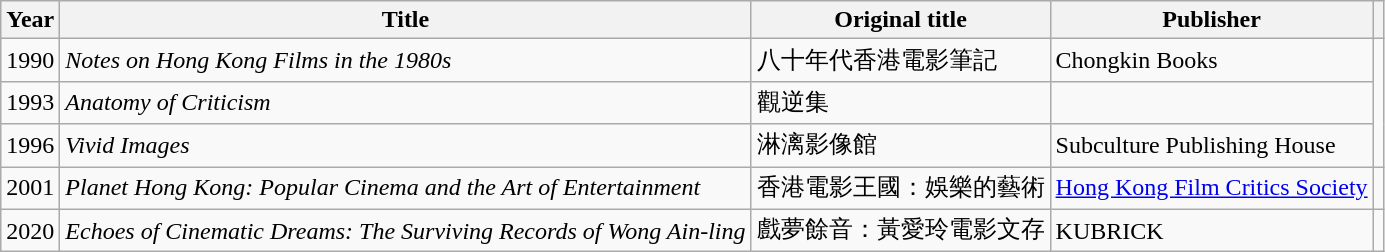<table class="wikitable">
<tr>
<th scope="col">Year</th>
<th scope="col">Title</th>
<th scope="col">Original title</th>
<th scope="col">Publisher</th>
<th scope="col"></th>
</tr>
<tr>
<td>1990</td>
<td><em>Notes on Hong Kong Films in the 1980s</em></td>
<td>八十年代香港電影筆記</td>
<td>Chongkin Books</td>
<td rowspan="3"></td>
</tr>
<tr>
<td>1993</td>
<td><em>Anatomy of Criticism</em></td>
<td>觀逆集</td>
<td></td>
</tr>
<tr>
<td>1996</td>
<td><em>Vivid Images</em></td>
<td>淋漓影像館</td>
<td>Subculture Publishing House</td>
</tr>
<tr>
<td>2001</td>
<td><em>Planet Hong Kong: Popular Cinema and the Art of Entertainment</em></td>
<td>香港電影王國：娛樂的藝術</td>
<td><a href='#'>Hong Kong Film Critics Society</a></td>
<td></td>
</tr>
<tr>
<td>2020</td>
<td><em>Echoes of Cinematic Dreams: The Surviving Records of Wong Ain-ling</em></td>
<td>戲夢餘音：黃愛玲電影文存</td>
<td>KUBRICK</td>
<td></td>
</tr>
</table>
